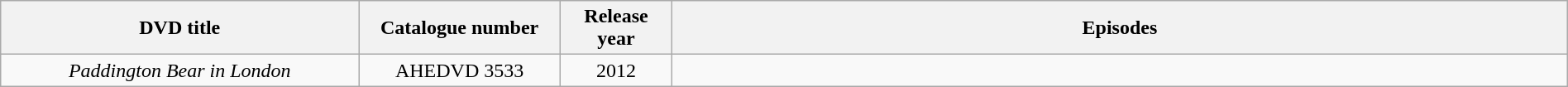<table class="wikitable" style="text-align:center; width:100%;">
<tr>
<th style="width:16%;">DVD title</th>
<th style="width:09%;">Catalogue number</th>
<th style="width:05%;">Release year</th>
<th style="width:40%;">Episodes</th>
</tr>
<tr>
<td><em>Paddington Bear in London</em></td>
<td>AHEDVD 3533</td>
<td>2012</td>
<td></td>
</tr>
</table>
